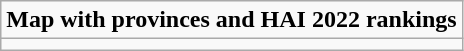<table role= "presentation" class="wikitable mw-collapsible mw-collapsed">
<tr>
<td><strong>Map with provinces and HAI 2022 rankings</strong></td>
</tr>
<tr>
<td></td>
</tr>
</table>
